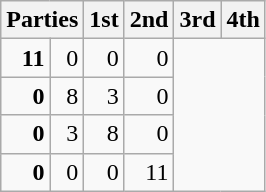<table class="wikitable" style="text-align:right;">
<tr>
<th colspan=2 style="text-align:left;">Parties</th>
<th>1st</th>
<th>2nd</th>
<th>3rd</th>
<th>4th</th>
</tr>
<tr>
<td><strong>11</strong></td>
<td>0</td>
<td>0</td>
<td>0</td>
</tr>
<tr>
<td><strong>0</strong></td>
<td>8</td>
<td>3</td>
<td>0</td>
</tr>
<tr>
<td><strong>0</strong></td>
<td>3</td>
<td>8</td>
<td>0</td>
</tr>
<tr>
<td><strong>0</strong></td>
<td>0</td>
<td>0</td>
<td>11</td>
</tr>
</table>
